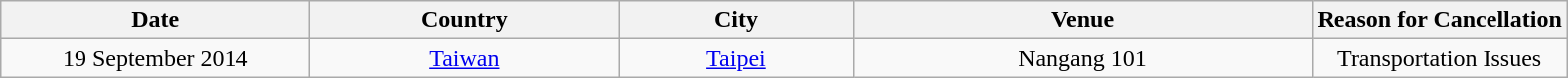<table class="wikitable" style="text-align:center;">
<tr>
<th style="width:200px;">Date</th>
<th style="width:200px;">Country</th>
<th style="width:150px;">City</th>
<th style="width:300px;">Venue</th>
<th>Reason for Cancellation</th>
</tr>
<tr>
<td>19 September 2014</td>
<td><a href='#'>Taiwan</a></td>
<td><a href='#'>Taipei</a></td>
<td>Nangang 101</td>
<td>Transportation Issues</td>
</tr>
</table>
